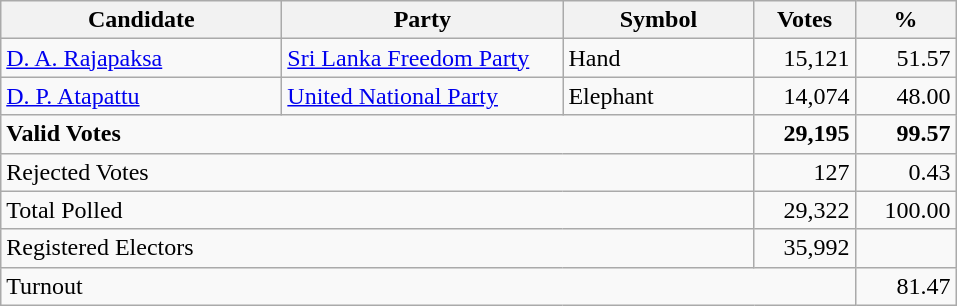<table class="wikitable" border="1" style="text-align:right;">
<tr>
<th align=left width="180">Candidate</th>
<th align=left width="180">Party</th>
<th align=left width="120">Symbol</th>
<th align=left width="60">Votes</th>
<th align=left width="60">%</th>
</tr>
<tr>
<td align=left><a href='#'>D. A. Rajapaksa</a></td>
<td align=left><a href='#'>Sri Lanka Freedom Party</a></td>
<td align=left>Hand</td>
<td align=right>15,121</td>
<td align=right>51.57</td>
</tr>
<tr>
<td align=left><a href='#'>D. P. Atapattu</a></td>
<td align=left><a href='#'>United National Party</a></td>
<td align=left>Elephant</td>
<td align=right>14,074</td>
<td align=right>48.00</td>
</tr>
<tr>
<td align=left colspan=3><strong>Valid Votes</strong></td>
<td align=right><strong>29,195</strong></td>
<td align=right><strong>99.57</strong></td>
</tr>
<tr>
<td align=left colspan=3>Rejected Votes</td>
<td align=right>127</td>
<td align=right>0.43</td>
</tr>
<tr>
<td align=left colspan=3>Total Polled</td>
<td align=right>29,322</td>
<td align=right>100.00</td>
</tr>
<tr>
<td align=left colspan=3>Registered Electors</td>
<td align=right>35,992</td>
<td></td>
</tr>
<tr>
<td align=left colspan=4>Turnout</td>
<td align=right>81.47</td>
</tr>
</table>
